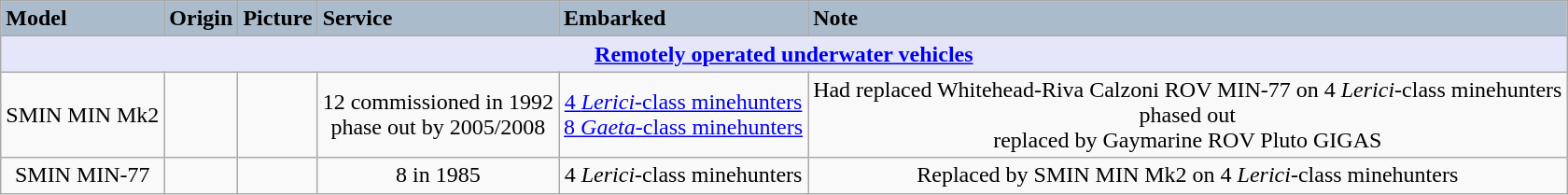<table class="wikitable" style="text-align:center;">
<tr>
<th style="text-align: left; background: #aabccc;">Model</th>
<th style="text-align: left; background: #aabccc;">Origin</th>
<th style="text-align: left; background: #aabccc;">Picture</th>
<th style="text-align: left; background: #aabccc;">Service</th>
<th style="text-align: left; background: #aabccc;">Embarked</th>
<th style="text-align: left; background: #aabccc;">Note</th>
</tr>
<tr>
<th style="align: center; background: lavender;" colspan="9"><strong><a href='#'>Remotely operated underwater vehicles</a></strong></th>
</tr>
<tr>
<td>SMIN MIN Mk2</td>
<td></td>
<td></td>
<td>12 commissioned in 1992<br>phase out by 2005/2008</td>
<td><a href='#'>4 <em>Lerici</em>-class minehunters</a><br><a href='#'>8 <em>Gaeta</em>-class minehunters</a><br></td>
<td>Had replaced Whitehead-Riva Calzoni ROV MIN-77 on 4 <em>Lerici</em>-class minehunters<br>phased out<br>replaced by Gaymarine ROV Pluto GIGAS</td>
</tr>
<tr>
<td>SMIN MIN-77</td>
<td></td>
<td></td>
<td>8 in 1985</td>
<td>4 <em>Lerici</em>-class minehunters</td>
<td>Replaced by SMIN MIN Mk2 on 4 <em>Lerici</em>-class minehunters</td>
</tr>
</table>
